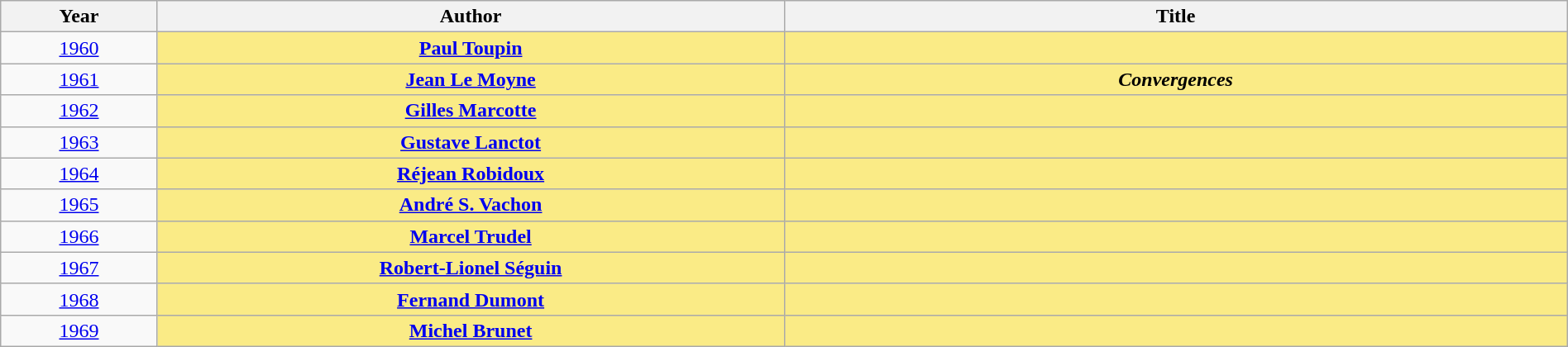<table class="wikitable" width="100%">
<tr>
<th>Year</th>
<th width="40%">Author</th>
<th width="50%">Title</th>
</tr>
<tr>
<td align="center"><a href='#'>1960</a></td>
<td align="center" style="background:#FAEB86"><strong><a href='#'>Paul Toupin</a></strong></td>
<td align="center" style="background:#FAEB86"><strong></strong></td>
</tr>
<tr>
<td align="center"><a href='#'>1961</a></td>
<td align="center" style="background:#FAEB86"><strong><a href='#'>Jean Le Moyne</a></strong></td>
<td align="center" style="background:#FAEB86"><strong><em>Convergences</em></strong></td>
</tr>
<tr>
<td align="center"><a href='#'>1962</a></td>
<td align="center" style="background:#FAEB86"><strong><a href='#'>Gilles Marcotte</a></strong></td>
<td align="center" style="background:#FAEB86"><strong></strong></td>
</tr>
<tr>
<td align="center"><a href='#'>1963</a></td>
<td align="center" style="background:#FAEB86"><strong><a href='#'>Gustave Lanctot</a></strong></td>
<td align="center" style="background:#FAEB86"><strong></strong></td>
</tr>
<tr>
<td align="center"><a href='#'>1964</a></td>
<td align="center" style="background:#FAEB86"><strong><a href='#'>Réjean Robidoux</a></strong></td>
<td align="center" style="background:#FAEB86"><strong></strong></td>
</tr>
<tr>
<td align="center"><a href='#'>1965</a></td>
<td align="center" style="background:#FAEB86"><strong><a href='#'>André S. Vachon</a></strong></td>
<td align="center" style="background:#FAEB86"><strong></strong></td>
</tr>
<tr>
<td align="center"><a href='#'>1966</a></td>
<td align="center" style="background:#FAEB86"><strong><a href='#'>Marcel Trudel</a></strong></td>
<td align="center" style="background:#FAEB86"><strong></strong></td>
</tr>
<tr>
<td align="center"><a href='#'>1967</a></td>
<td align="center" style="background:#FAEB86"><strong><a href='#'>Robert-Lionel Séguin</a></strong></td>
<td align="center" style="background:#FAEB86"><strong></strong></td>
</tr>
<tr>
<td align="center"><a href='#'>1968</a></td>
<td align="center" style="background:#FAEB86"><strong><a href='#'>Fernand Dumont</a></strong></td>
<td align="center" style="background:#FAEB86"><strong></strong></td>
</tr>
<tr>
<td align="center"><a href='#'>1969</a></td>
<td align="center" style="background:#FAEB86"><strong><a href='#'>Michel Brunet</a></strong></td>
<td align="center" style="background:#FAEB86"><strong></strong></td>
</tr>
</table>
